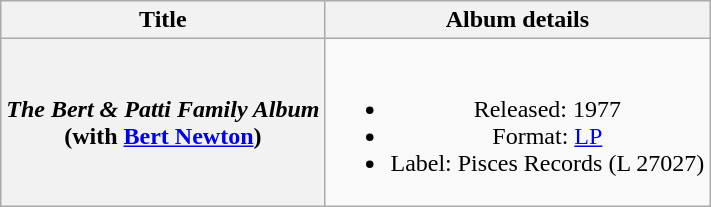<table class="wikitable plainrowheaders" style="text-align:center;" border="1">
<tr>
<th>Title</th>
<th>Album details</th>
</tr>
<tr>
<th scope="row"><em>The Bert & Patti Family Album</em> <br> (with <a href='#'>Bert Newton</a>)</th>
<td><br><ul><li>Released: 1977</li><li>Format: <a href='#'>LP</a></li><li>Label: Pisces Records (L 27027)</li></ul></td>
</tr>
</table>
